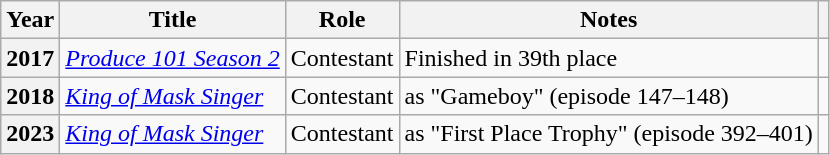<table class="wikitable sortable plainrowheaders">
<tr>
<th scope="col">Year</th>
<th scope="col">Title</th>
<th scope="col">Role</th>
<th scope="col">Notes</th>
<th scope="col" class="unsortable"></th>
</tr>
<tr>
<th scope="row">2017</th>
<td><em><a href='#'>Produce 101 Season 2</a></em></td>
<td>Contestant</td>
<td>Finished in 39th place</td>
<td></td>
</tr>
<tr>
<th scope="row">2018</th>
<td><em><a href='#'>King of Mask Singer</a></em></td>
<td>Contestant</td>
<td>as "Gameboy" (episode 147–148)</td>
<td></td>
</tr>
<tr>
<th scope="row">2023</th>
<td><em><a href='#'>King of Mask Singer</a></em></td>
<td>Contestant</td>
<td>as "First Place Trophy" (episode 392–401)</td>
<td></td>
</tr>
</table>
